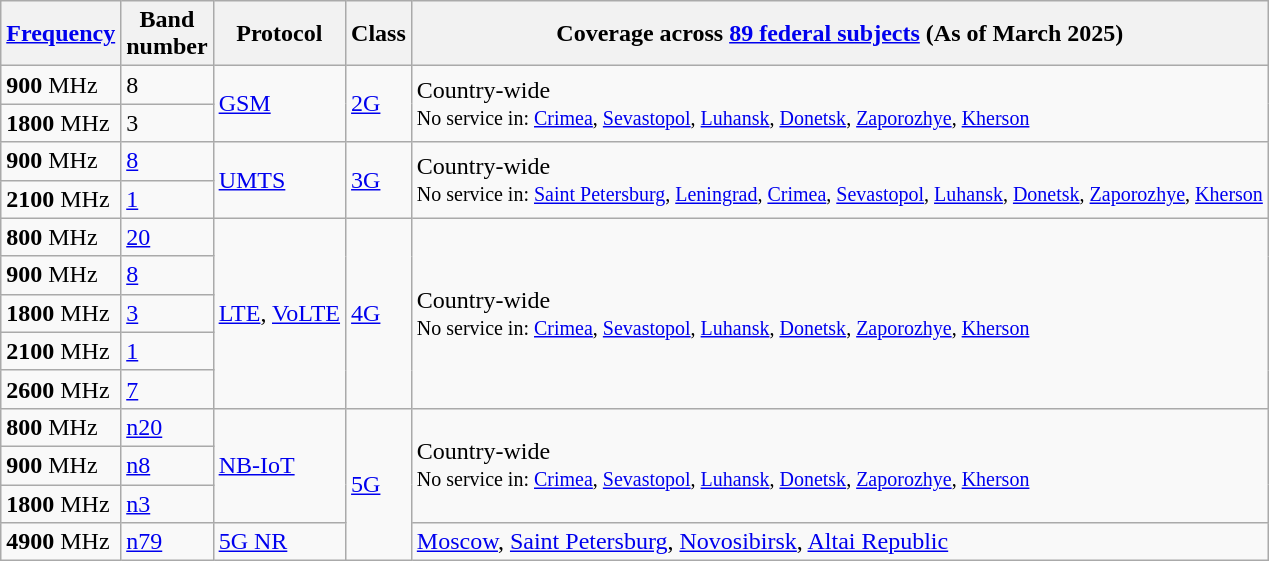<table class="wikitable sortable">
<tr>
<th><a href='#'>Frequency</a></th>
<th>Band <br> number</th>
<th>Protocol</th>
<th>Class</th>
<th>Coverage across <a href='#'>89 federal subjects</a> (As of March 2025)</th>
</tr>
<tr>
<td><strong>900</strong> MHz</td>
<td>8</td>
<td rowspan="2"><a href='#'>GSM</a></td>
<td rowspan="2"><a href='#'>2G</a></td>
<td rowspan="2">Country-wide<br><small>No service in: <a href='#'>Crimea</a>, <a href='#'>Sevastopol</a>, <a href='#'>Luhansk</a>, <a href='#'>Donetsk</a>, <a href='#'>Zaporozhye</a>, <a href='#'>Kherson</a></small></td>
</tr>
<tr>
<td><strong>1800</strong> MHz</td>
<td>3</td>
</tr>
<tr>
<td><strong>900</strong> MHz</td>
<td><a href='#'>8</a></td>
<td rowspan="2"><a href='#'>UMTS</a></td>
<td rowspan="2"><a href='#'>3G</a></td>
<td rowspan="2">Country-wide<br><small>No service in: <a href='#'>Saint Petersburg</a>, <a href='#'>Leningrad</a>, <a href='#'>Crimea</a>, <a href='#'>Sevastopol</a>, <a href='#'>Luhansk</a>, <a href='#'>Donetsk</a>, <a href='#'>Zaporozhye</a>, <a href='#'>Kherson</a></small></td>
</tr>
<tr>
<td><strong>2100</strong> MHz</td>
<td><a href='#'>1</a></td>
</tr>
<tr>
<td><strong>800</strong> MHz</td>
<td><a href='#'>20</a></td>
<td rowspan="5"><a href='#'>LTE</a>, <a href='#'>VoLTE</a></td>
<td rowspan="5"><a href='#'>4G</a></td>
<td rowspan="5">Country-wide<br><small>No service in: <a href='#'>Crimea</a>, <a href='#'>Sevastopol</a>, <a href='#'>Luhansk</a>, <a href='#'>Donetsk</a>, <a href='#'>Zaporozhye</a>, <a href='#'>Kherson</a></small></td>
</tr>
<tr>
<td><strong>900</strong> MHz</td>
<td><a href='#'>8</a></td>
</tr>
<tr>
<td><strong>1800</strong> MHz</td>
<td><a href='#'>3</a></td>
</tr>
<tr>
<td><strong>2100</strong> MHz</td>
<td><a href='#'>1</a></td>
</tr>
<tr>
<td><strong>2600</strong> MHz</td>
<td><a href='#'>7</a></td>
</tr>
<tr>
<td><strong>800</strong> MHz</td>
<td><a href='#'>n20</a></td>
<td rowspan="3"><a href='#'>NB-IoT</a></td>
<td rowspan="4"><a href='#'>5G</a></td>
<td rowspan="3">Country-wide<br><small>No service in: <a href='#'>Crimea</a>, <a href='#'>Sevastopol</a>, <a href='#'>Luhansk</a>, <a href='#'>Donetsk</a>, <a href='#'>Zaporozhye</a>, <a href='#'>Kherson</a></small></td>
</tr>
<tr>
<td><strong>900</strong> MHz</td>
<td><a href='#'>n8</a></td>
</tr>
<tr>
<td><strong>1800</strong> MHz</td>
<td><a href='#'>n3</a></td>
</tr>
<tr>
<td><strong>4900</strong> MHz</td>
<td><a href='#'>n79</a></td>
<td><a href='#'>5G NR</a></td>
<td><a href='#'>Moscow</a>, <a href='#'>Saint Petersburg</a>, <a href='#'>Novosibirsk</a>, <a href='#'>Altai Republic</a></td>
</tr>
</table>
